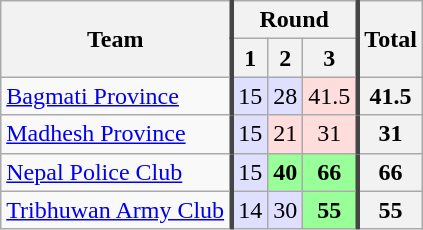<table class="wikitable">
<tr>
<th rowspan="2" style="border-right: 3px solid #454545">Team</th>
<th colspan="3">Round</th>
<th rowspan="2" style="border-left: 3px solid #454545">Total</th>
</tr>
<tr>
<th>1</th>
<th>2</th>
<th>3</th>
</tr>
<tr align="center">
<td style="border-right: 3px solid #454545" align="left"><a href='#'>Bagmati Province</a></td>
<td style="background: #DFDFFF">15</td>
<td style="background: #DFDFFF">28</td>
<td style="background: #FFDDDD">41.5</td>
<th style="border-left: 3px solid #454545">41.5</th>
</tr>
<tr align="center">
<td style="border-right: 3px solid #454545" align="left"><a href='#'>Madhesh Province</a></td>
<td style="background: #DFDFFF">15</td>
<td style="background: #FFDDDD">21</td>
<td style="background: #FFDDDD">31</td>
<th style="border-left: 3px solid #454545">31</th>
</tr>
<tr align="center">
<td style="border-right: 3px solid #454545" align="left"><a href='#'>Nepal Police Club</a></td>
<td style="background: #DFDFFF">15</td>
<td style="background: #99FF99"><strong>40</strong></td>
<td style="background: #99FF99"><strong>66</strong></td>
<th style="border-left: 3px solid #454545">66</th>
</tr>
<tr align="center">
<td style="border-right: 3px solid #454545" align="left"><a href='#'>Tribhuwan Army Club</a></td>
<td style="background: #DFDFFF">14</td>
<td style="background: #DFDFFF">30</td>
<td style="background: #99FF99"><strong>55</strong></td>
<th style="border-left: 3px solid #454545">55</th>
</tr>
</table>
